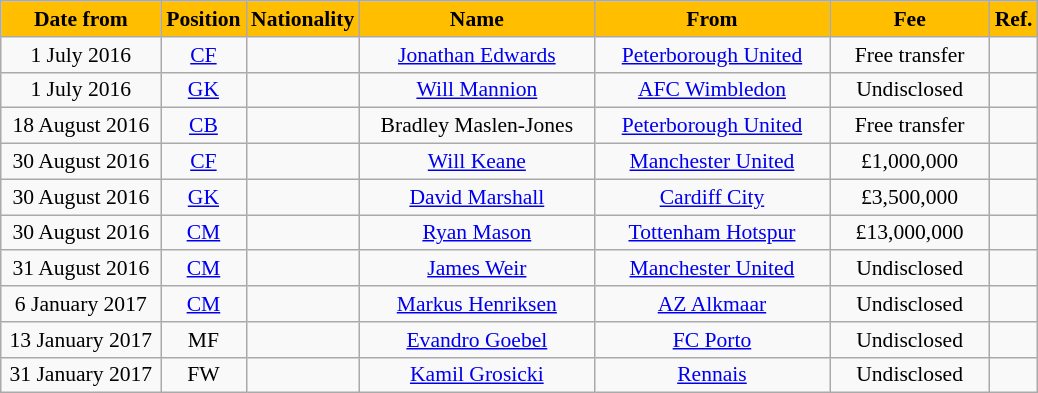<table class="wikitable"  style="text-align:center; font-size:90%; ">
<tr>
<th style="background:#ffbf00; color:#000; width:100px;">Date from</th>
<th style="background:#ffbf00; color:#000; width:50px;">Position</th>
<th style="background:#ffbf00; color:#000; width:50px;">Nationality</th>
<th style="background:#ffbf00; color:#000; width:150px;">Name</th>
<th style="background:#ffbf00; color:#000; width:150px;">From</th>
<th style="background:#ffbf00; color:#000; width:100px;">Fee</th>
<th style="background:#ffbf00; color:#000; width:25px;">Ref.</th>
</tr>
<tr>
<td>1 July 2016</td>
<td><a href='#'>CF</a></td>
<td></td>
<td><a href='#'>Jonathan Edwards</a></td>
<td><a href='#'>Peterborough United</a></td>
<td>Free transfer</td>
<td></td>
</tr>
<tr>
<td>1 July 2016</td>
<td><a href='#'>GK</a></td>
<td></td>
<td><a href='#'>Will Mannion</a></td>
<td><a href='#'>AFC Wimbledon</a></td>
<td>Undisclosed</td>
<td></td>
</tr>
<tr>
<td>18 August 2016</td>
<td><a href='#'>CB</a></td>
<td></td>
<td>Bradley Maslen-Jones</td>
<td><a href='#'>Peterborough United</a></td>
<td>Free transfer</td>
<td></td>
</tr>
<tr>
<td>30 August 2016</td>
<td><a href='#'>CF</a></td>
<td></td>
<td><a href='#'>Will Keane</a></td>
<td><a href='#'>Manchester United</a></td>
<td>£1,000,000</td>
<td></td>
</tr>
<tr>
<td>30 August 2016</td>
<td><a href='#'>GK</a></td>
<td></td>
<td><a href='#'>David Marshall</a></td>
<td><a href='#'>Cardiff City</a></td>
<td>£3,500,000</td>
<td></td>
</tr>
<tr>
<td>30 August 2016</td>
<td><a href='#'>CM</a></td>
<td></td>
<td><a href='#'>Ryan Mason</a></td>
<td><a href='#'>Tottenham Hotspur</a></td>
<td>£13,000,000</td>
<td></td>
</tr>
<tr>
<td>31 August 2016</td>
<td><a href='#'>CM</a></td>
<td></td>
<td><a href='#'>James Weir</a></td>
<td><a href='#'>Manchester United</a></td>
<td>Undisclosed</td>
<td></td>
</tr>
<tr>
<td>6 January 2017</td>
<td><a href='#'>CM</a></td>
<td></td>
<td><a href='#'>Markus Henriksen</a></td>
<td><a href='#'>AZ Alkmaar</a></td>
<td>Undisclosed</td>
<td></td>
</tr>
<tr>
<td>13 January 2017</td>
<td>MF</td>
<td></td>
<td><a href='#'>Evandro Goebel</a></td>
<td><a href='#'>FC Porto</a></td>
<td>Undisclosed</td>
<td></td>
</tr>
<tr>
<td>31 January 2017</td>
<td>FW</td>
<td></td>
<td><a href='#'>Kamil Grosicki</a></td>
<td><a href='#'>Rennais</a></td>
<td>Undisclosed</td>
<td></td>
</tr>
</table>
